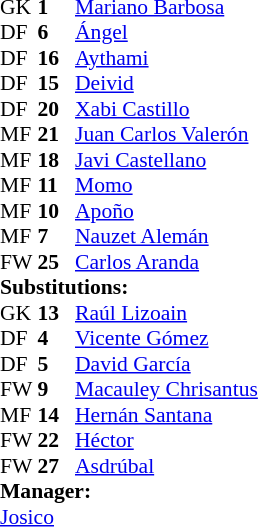<table style="font-size: 90%" cellspacing="0" cellpadding="0">
<tr>
<th width="25"></th>
<th width="25"></th>
</tr>
<tr>
<td>GK</td>
<td><strong>1</strong></td>
<td> <a href='#'>Mariano Barbosa</a></td>
</tr>
<tr>
<td>DF</td>
<td><strong>6</strong></td>
<td> <a href='#'>Ángel</a></td>
</tr>
<tr>
<td>DF</td>
<td><strong>16</strong></td>
<td> <a href='#'>Aythami</a></td>
<td></td>
</tr>
<tr>
<td>DF</td>
<td><strong>15</strong></td>
<td> <a href='#'>Deivid</a></td>
</tr>
<tr>
<td>DF</td>
<td><strong>20</strong></td>
<td> <a href='#'>Xabi Castillo</a></td>
<td></td>
</tr>
<tr>
<td>MF</td>
<td><strong>21</strong></td>
<td> <a href='#'>Juan Carlos Valerón</a></td>
<td></td>
<td></td>
</tr>
<tr>
<td>MF</td>
<td><strong>18</strong></td>
<td> <a href='#'>Javi Castellano</a></td>
</tr>
<tr>
<td>MF</td>
<td><strong>11</strong></td>
<td> <a href='#'>Momo</a></td>
<td></td>
<td></td>
</tr>
<tr>
<td>MF</td>
<td><strong>10</strong></td>
<td> <a href='#'>Apoño</a></td>
</tr>
<tr>
<td>MF</td>
<td><strong>7</strong></td>
<td> <a href='#'>Nauzet Alemán</a></td>
<td></td>
</tr>
<tr>
<td>FW</td>
<td><strong>25</strong></td>
<td> <a href='#'>Carlos Aranda</a></td>
<td></td>
<td></td>
</tr>
<tr>
<td colspan=3><strong>Substitutions:</strong></td>
</tr>
<tr>
<td>GK</td>
<td><strong>13</strong></td>
<td> <a href='#'>Raúl Lizoain</a></td>
</tr>
<tr>
<td>DF</td>
<td><strong>4</strong></td>
<td> <a href='#'>Vicente Gómez</a></td>
<td></td>
<td></td>
</tr>
<tr>
<td>DF</td>
<td><strong>5</strong></td>
<td> <a href='#'>David García</a></td>
</tr>
<tr>
<td>FW</td>
<td><strong>9</strong></td>
<td> <a href='#'>Macauley Chrisantus</a></td>
</tr>
<tr>
<td>MF</td>
<td><strong>14</strong></td>
<td> <a href='#'>Hernán Santana</a></td>
<td></td>
<td></td>
</tr>
<tr>
<td>FW</td>
<td><strong>22</strong></td>
<td> <a href='#'>Héctor</a></td>
<td></td>
<td></td>
</tr>
<tr>
<td>FW</td>
<td><strong>27</strong></td>
<td> <a href='#'>Asdrúbal</a></td>
</tr>
<tr>
<td colspan=3><strong>Manager:</strong></td>
</tr>
<tr>
<td colspan=3> <a href='#'>Josico</a></td>
</tr>
</table>
